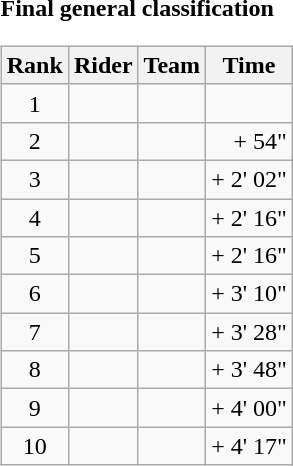<table>
<tr>
<td><strong>Final general classification</strong><br><table class="wikitable">
<tr>
<th scope="col">Rank</th>
<th scope="col">Rider</th>
<th scope="col">Team</th>
<th scope="col">Time</th>
</tr>
<tr>
<td style="text-align:center;">1</td>
<td></td>
<td></td>
<td style="text-align:right;"></td>
</tr>
<tr>
<td style="text-align:center;">2</td>
<td></td>
<td></td>
<td style="text-align:right;">+ 54"</td>
</tr>
<tr>
<td style="text-align:center;">3</td>
<td></td>
<td></td>
<td style="text-align:right;">+ 2' 02"</td>
</tr>
<tr>
<td style="text-align:center;">4</td>
<td></td>
<td></td>
<td style="text-align:right;">+ 2' 16"</td>
</tr>
<tr>
<td style="text-align:center;">5</td>
<td></td>
<td></td>
<td style="text-align:right;">+ 2' 16"</td>
</tr>
<tr>
<td style="text-align:center;">6</td>
<td></td>
<td></td>
<td style="text-align:right;">+ 3' 10"</td>
</tr>
<tr>
<td style="text-align:center;">7</td>
<td></td>
<td></td>
<td style="text-align:right;">+ 3' 28"</td>
</tr>
<tr>
<td style="text-align:center;">8</td>
<td></td>
<td></td>
<td style="text-align:right;">+ 3' 48"</td>
</tr>
<tr>
<td style="text-align:center;">9</td>
<td></td>
<td></td>
<td style="text-align:right;">+ 4' 00"</td>
</tr>
<tr>
<td style="text-align:center;">10</td>
<td></td>
<td></td>
<td style="text-align:right;">+ 4' 17"</td>
</tr>
</table>
</td>
</tr>
</table>
